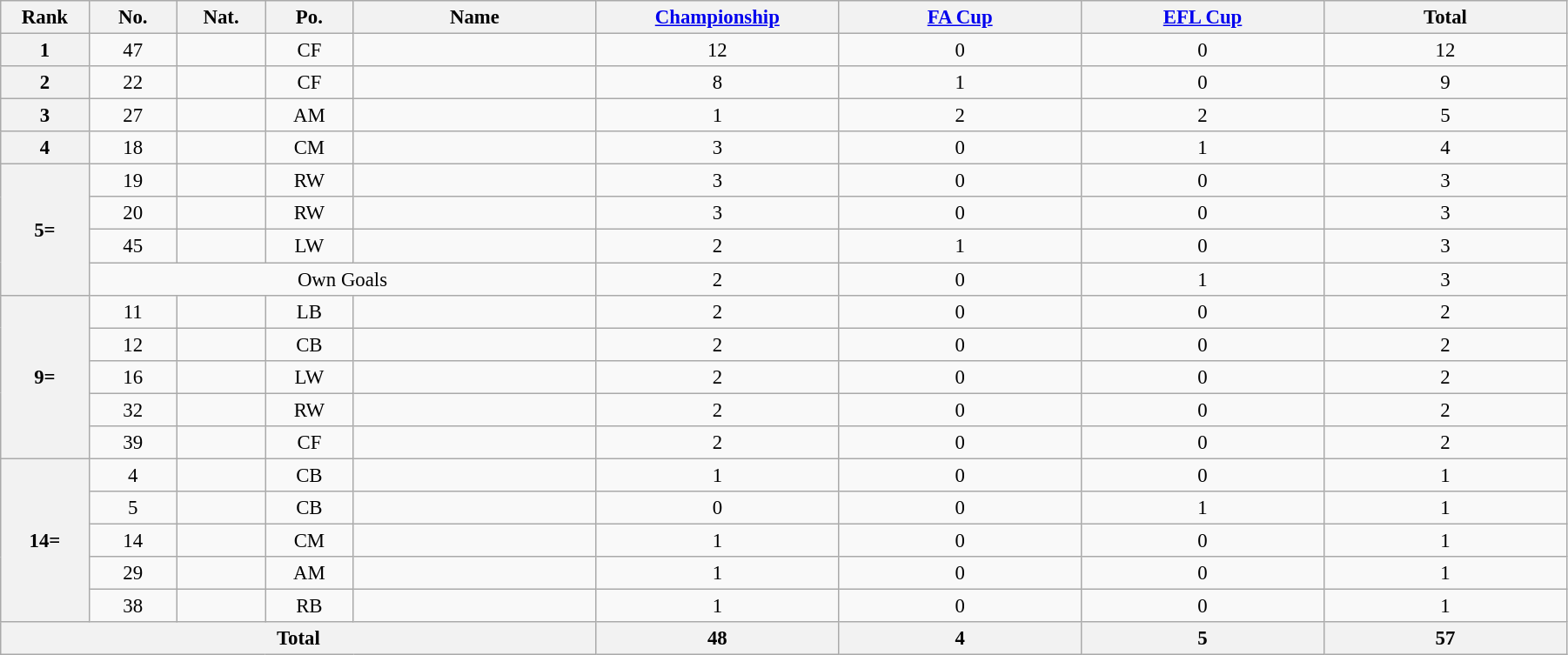<table class="wikitable" style="text-align:center; font-size:95%; width:95%;">
<tr>
<th width=50px>Rank</th>
<th width=50px>No.</th>
<th width=50px>Nat.</th>
<th width=50px>Po.</th>
<th width=150px>Name</th>
<th width=150px><a href='#'>Championship</a></th>
<th width=150px><a href='#'>FA Cup</a></th>
<th width=150px><a href='#'>EFL Cup</a></th>
<th width=150px>Total</th>
</tr>
<tr>
<th rowspan=1>1</th>
<td>47</td>
<td></td>
<td>CF</td>
<td></td>
<td>12</td>
<td>0</td>
<td>0</td>
<td>12</td>
</tr>
<tr>
<th rowspan=1>2</th>
<td>22</td>
<td></td>
<td>CF</td>
<td></td>
<td>8</td>
<td>1</td>
<td>0</td>
<td>9</td>
</tr>
<tr>
<th rowspan=1>3</th>
<td>27</td>
<td></td>
<td>AM</td>
<td></td>
<td>1</td>
<td>2</td>
<td>2</td>
<td>5</td>
</tr>
<tr>
<th rowspan=1>4</th>
<td>18</td>
<td></td>
<td>CM</td>
<td></td>
<td>3</td>
<td>0</td>
<td>1</td>
<td>4</td>
</tr>
<tr>
<th rowspan=4>5=</th>
<td>19</td>
<td></td>
<td>RW</td>
<td></td>
<td>3</td>
<td>0</td>
<td>0</td>
<td>3</td>
</tr>
<tr>
<td>20</td>
<td></td>
<td>RW</td>
<td></td>
<td>3</td>
<td>0</td>
<td>0</td>
<td>3</td>
</tr>
<tr>
<td>45</td>
<td></td>
<td>LW</td>
<td></td>
<td>2</td>
<td>1</td>
<td>0</td>
<td>3</td>
</tr>
<tr>
<td colspan=4>Own Goals</td>
<td>2</td>
<td>0</td>
<td>1</td>
<td>3</td>
</tr>
<tr>
<th rowspan=5>9=</th>
<td>11</td>
<td></td>
<td>LB</td>
<td></td>
<td>2</td>
<td>0</td>
<td>0</td>
<td>2</td>
</tr>
<tr>
<td>12</td>
<td></td>
<td>CB</td>
<td></td>
<td>2</td>
<td>0</td>
<td>0</td>
<td>2</td>
</tr>
<tr>
<td>16</td>
<td></td>
<td>LW</td>
<td></td>
<td>2</td>
<td>0</td>
<td>0</td>
<td>2</td>
</tr>
<tr>
<td>32</td>
<td></td>
<td>RW</td>
<td></td>
<td>2</td>
<td>0</td>
<td>0</td>
<td>2</td>
</tr>
<tr>
<td>39</td>
<td></td>
<td>CF</td>
<td></td>
<td>2</td>
<td>0</td>
<td>0</td>
<td>2</td>
</tr>
<tr>
<th rowspan=5>14=</th>
<td>4</td>
<td></td>
<td>CB</td>
<td></td>
<td>1</td>
<td>0</td>
<td>0</td>
<td>1</td>
</tr>
<tr>
<td>5</td>
<td></td>
<td>CB</td>
<td></td>
<td>0</td>
<td>0</td>
<td>1</td>
<td>1</td>
</tr>
<tr>
<td>14</td>
<td></td>
<td>CM</td>
<td></td>
<td>1</td>
<td>0</td>
<td>0</td>
<td>1</td>
</tr>
<tr>
<td>29</td>
<td></td>
<td>AM</td>
<td></td>
<td>1</td>
<td>0</td>
<td>0</td>
<td>1</td>
</tr>
<tr>
<td>38</td>
<td></td>
<td>RB</td>
<td></td>
<td>1</td>
<td>0</td>
<td>0</td>
<td>1</td>
</tr>
<tr>
<th Colspan=5>Total</th>
<th>48</th>
<th>4</th>
<th>5</th>
<th>57</th>
</tr>
</table>
